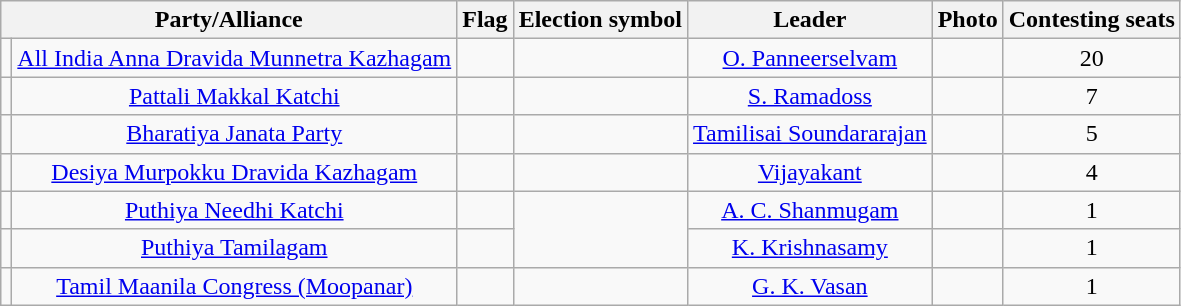<table class="wikitable sortable" style="text-align:center;">
<tr>
<th colspan=2>Party/Alliance</th>
<th>Flag</th>
<th>Election symbol</th>
<th>Leader</th>
<th>Photo</th>
<th>Contesting seats</th>
</tr>
<tr>
<td></td>
<td><a href='#'>All India Anna Dravida Munnetra Kazhagam</a></td>
<td></td>
<td></td>
<td><a href='#'>O. Panneerselvam</a></td>
<td></td>
<td>20</td>
</tr>
<tr>
<td></td>
<td><a href='#'>Pattali Makkal Katchi</a></td>
<td></td>
<td></td>
<td><a href='#'>S. Ramadoss</a></td>
<td></td>
<td>7</td>
</tr>
<tr>
<td></td>
<td><a href='#'>Bharatiya Janata Party</a></td>
<td></td>
<td></td>
<td><a href='#'>Tamilisai Soundararajan</a></td>
<td></td>
<td>5</td>
</tr>
<tr>
<td></td>
<td><a href='#'>Desiya Murpokku Dravida Kazhagam</a></td>
<td></td>
<td></td>
<td><a href='#'>Vijayakant</a></td>
<td></td>
<td>4</td>
</tr>
<tr>
<td></td>
<td><a href='#'>Puthiya Needhi Katchi</a></td>
<td></td>
<td rowspan=2></td>
<td><a href='#'>A. C. Shanmugam</a></td>
<td></td>
<td>1</td>
</tr>
<tr>
<td></td>
<td><a href='#'>Puthiya Tamilagam</a></td>
<td></td>
<td><a href='#'>K. Krishnasamy</a></td>
<td></td>
<td>1</td>
</tr>
<tr>
<td></td>
<td><a href='#'>Tamil Maanila Congress (Moopanar)</a></td>
<td></td>
<td></td>
<td><a href='#'>G. K. Vasan</a></td>
<td></td>
<td>1</td>
</tr>
</table>
